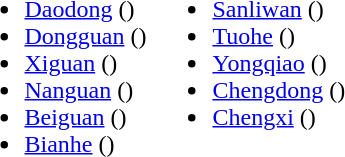<table>
<tr>
<td valign="top"><br><ul><li><a href='#'>Daodong</a> ()</li><li><a href='#'>Dongguan</a> ()</li><li><a href='#'>Xiguan</a> ()</li><li><a href='#'>Nanguan</a> ()</li><li><a href='#'>Beiguan</a> ()</li><li><a href='#'>Bianhe</a> ()</li></ul></td>
<td valign="top"><br><ul><li><a href='#'>Sanliwan</a> ()</li><li><a href='#'>Tuohe</a> ()</li><li><a href='#'>Yongqiao</a> ()</li><li><a href='#'>Chengdong</a> ()</li><li><a href='#'>Chengxi</a> ()</li></ul></td>
</tr>
</table>
